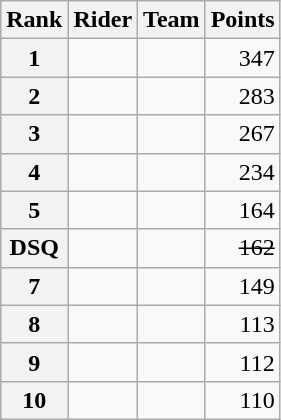<table class="wikitable">
<tr>
<th scope="col">Rank</th>
<th scope="col">Rider</th>
<th scope="col">Team</th>
<th scope="col">Points</th>
</tr>
<tr>
<th scope="row">1</th>
<td> </td>
<td></td>
<td style="text-align:right;">347</td>
</tr>
<tr>
<th scope="row">2</th>
<td></td>
<td></td>
<td style="text-align:right;">283</td>
</tr>
<tr>
<th scope="row">3</th>
<td></td>
<td></td>
<td style="text-align:right;">267</td>
</tr>
<tr>
<th scope="row">4</th>
<td></td>
<td></td>
<td style="text-align:right;">234</td>
</tr>
<tr>
<th scope="row">5</th>
<td></td>
<td></td>
<td style="text-align:right;">164</td>
</tr>
<tr>
<th scope="row">DSQ</th>
<td><s></s></td>
<td><s></s></td>
<td style="text-align:right;"><s>162</s></td>
</tr>
<tr>
<th scope="row">7</th>
<td></td>
<td></td>
<td style="text-align:right;">149</td>
</tr>
<tr>
<th scope="row">8</th>
<td></td>
<td></td>
<td style="text-align:right;">113</td>
</tr>
<tr>
<th scope="row">9</th>
<td></td>
<td></td>
<td style="text-align:right;">112</td>
</tr>
<tr>
<th scope="row">10</th>
<td></td>
<td></td>
<td style="text-align:right;">110</td>
</tr>
</table>
